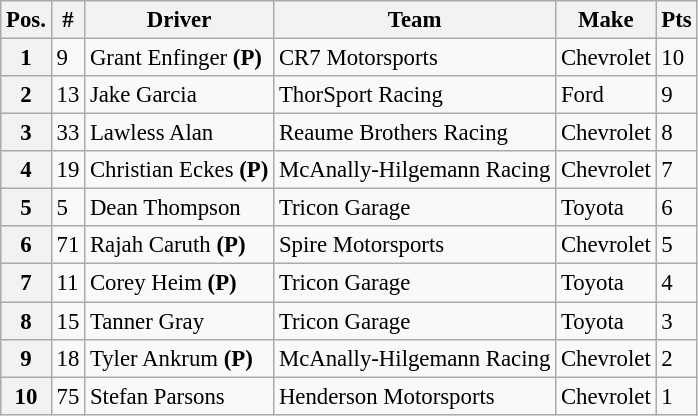<table class="wikitable" style="font-size:95%">
<tr>
<th>Pos.</th>
<th>#</th>
<th>Driver</th>
<th>Team</th>
<th>Make</th>
<th>Pts</th>
</tr>
<tr>
<th>1</th>
<td>9</td>
<td>Grant Enfinger <strong>(P)</strong></td>
<td>CR7 Motorsports</td>
<td>Chevrolet</td>
<td>10</td>
</tr>
<tr>
<th>2</th>
<td>13</td>
<td>Jake Garcia</td>
<td>ThorSport Racing</td>
<td>Ford</td>
<td>9</td>
</tr>
<tr>
<th>3</th>
<td>33</td>
<td>Lawless Alan</td>
<td>Reaume Brothers Racing</td>
<td>Chevrolet</td>
<td>8</td>
</tr>
<tr>
<th>4</th>
<td>19</td>
<td>Christian Eckes <strong>(P)</strong></td>
<td>McAnally-Hilgemann Racing</td>
<td>Chevrolet</td>
<td>7</td>
</tr>
<tr>
<th>5</th>
<td>5</td>
<td>Dean Thompson</td>
<td>Tricon Garage</td>
<td>Toyota</td>
<td>6</td>
</tr>
<tr>
<th>6</th>
<td>71</td>
<td>Rajah Caruth <strong>(P)</strong></td>
<td>Spire Motorsports</td>
<td>Chevrolet</td>
<td>5</td>
</tr>
<tr>
<th>7</th>
<td>11</td>
<td>Corey Heim <strong>(P)</strong></td>
<td>Tricon Garage</td>
<td>Toyota</td>
<td>4</td>
</tr>
<tr>
<th>8</th>
<td>15</td>
<td>Tanner Gray</td>
<td>Tricon Garage</td>
<td>Toyota</td>
<td>3</td>
</tr>
<tr>
<th>9</th>
<td>18</td>
<td>Tyler Ankrum <strong>(P)</strong></td>
<td>McAnally-Hilgemann Racing</td>
<td>Chevrolet</td>
<td>2</td>
</tr>
<tr>
<th>10</th>
<td>75</td>
<td>Stefan Parsons</td>
<td>Henderson Motorsports</td>
<td>Chevrolet</td>
<td>1</td>
</tr>
</table>
